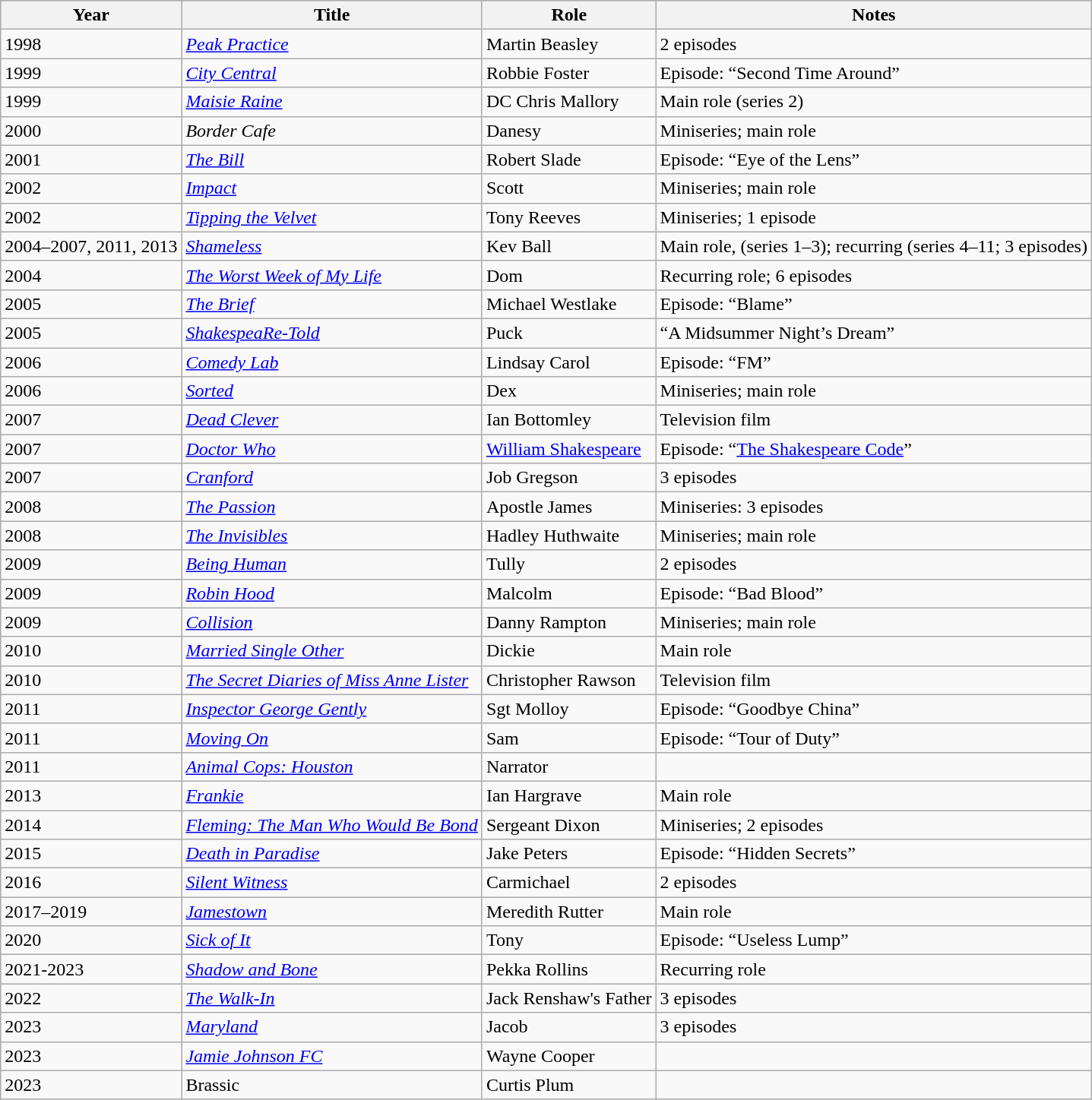<table class="wikitable">
<tr>
<th>Year</th>
<th>Title</th>
<th>Role</th>
<th>Notes</th>
</tr>
<tr>
<td>1998</td>
<td><em><a href='#'>Peak Practice</a></em></td>
<td>Martin Beasley</td>
<td>2 episodes</td>
</tr>
<tr>
<td>1999</td>
<td><em><a href='#'>City Central</a></em></td>
<td>Robbie Foster</td>
<td>Episode: “Second Time Around”</td>
</tr>
<tr>
<td>1999</td>
<td><em><a href='#'>Maisie Raine</a></em></td>
<td>DC Chris Mallory</td>
<td>Main role (series 2)</td>
</tr>
<tr>
<td>2000</td>
<td><em>Border Cafe</em></td>
<td>Danesy</td>
<td>Miniseries; main role</td>
</tr>
<tr>
<td>2001</td>
<td><em><a href='#'>The Bill</a></em></td>
<td>Robert Slade</td>
<td>Episode: “Eye of the Lens”</td>
</tr>
<tr>
<td>2002</td>
<td><em><a href='#'>Impact</a></em></td>
<td>Scott</td>
<td>Miniseries; main role</td>
</tr>
<tr>
<td>2002</td>
<td><em><a href='#'>Tipping the Velvet</a></em></td>
<td>Tony Reeves</td>
<td>Miniseries; 1 episode</td>
</tr>
<tr>
<td>2004–2007, 2011, 2013</td>
<td><em><a href='#'>Shameless</a></em></td>
<td>Kev Ball</td>
<td>Main role, (series 1–3); recurring (series 4–11; 3 episodes)</td>
</tr>
<tr>
<td>2004</td>
<td><em><a href='#'>The Worst Week of My Life</a></em></td>
<td>Dom</td>
<td>Recurring role; 6 episodes</td>
</tr>
<tr>
<td>2005</td>
<td><em><a href='#'>The Brief</a></em></td>
<td>Michael Westlake</td>
<td>Episode: “Blame”</td>
</tr>
<tr>
<td>2005</td>
<td><em><a href='#'>ShakespeaRe-Told</a></em></td>
<td>Puck</td>
<td>“A Midsummer Night’s Dream”</td>
</tr>
<tr>
<td>2006</td>
<td><em><a href='#'>Comedy Lab</a></em></td>
<td>Lindsay Carol</td>
<td>Episode: “FM”</td>
</tr>
<tr>
<td>2006</td>
<td><em><a href='#'>Sorted</a></em></td>
<td>Dex</td>
<td>Miniseries; main role</td>
</tr>
<tr>
<td>2007</td>
<td><em><a href='#'>Dead Clever</a></em></td>
<td>Ian Bottomley</td>
<td>Television film</td>
</tr>
<tr>
<td>2007</td>
<td><em><a href='#'>Doctor Who</a></em></td>
<td><a href='#'>William Shakespeare</a></td>
<td>Episode: “<a href='#'>The Shakespeare Code</a>”</td>
</tr>
<tr>
<td>2007</td>
<td><em><a href='#'>Cranford</a></em></td>
<td>Job Gregson</td>
<td>3 episodes</td>
</tr>
<tr>
<td>2008</td>
<td><em><a href='#'>The Passion</a></em></td>
<td>Apostle James</td>
<td>Miniseries: 3 episodes</td>
</tr>
<tr>
<td>2008</td>
<td><em><a href='#'>The Invisibles</a></em></td>
<td>Hadley Huthwaite</td>
<td>Miniseries; main role</td>
</tr>
<tr>
<td>2009</td>
<td><em><a href='#'>Being Human</a></em></td>
<td>Tully</td>
<td>2 episodes</td>
</tr>
<tr>
<td>2009</td>
<td><em><a href='#'>Robin Hood</a></em></td>
<td>Malcolm</td>
<td>Episode: “Bad Blood”</td>
</tr>
<tr>
<td>2009</td>
<td><em><a href='#'>Collision</a></em></td>
<td>Danny Rampton</td>
<td>Miniseries; main role</td>
</tr>
<tr>
<td>2010</td>
<td><em><a href='#'>Married Single Other</a></em></td>
<td>Dickie</td>
<td>Main role</td>
</tr>
<tr>
<td>2010</td>
<td><em><a href='#'>The Secret Diaries of Miss Anne Lister</a></em></td>
<td>Christopher Rawson</td>
<td>Television film</td>
</tr>
<tr>
<td>2011</td>
<td><em><a href='#'>Inspector George Gently</a></em></td>
<td>Sgt Molloy</td>
<td>Episode: “Goodbye China”</td>
</tr>
<tr>
<td>2011</td>
<td><em><a href='#'>Moving On</a></em></td>
<td>Sam</td>
<td>Episode: “Tour of Duty”</td>
</tr>
<tr>
<td>2011</td>
<td><em><a href='#'>Animal Cops: Houston</a></em></td>
<td>Narrator</td>
</tr>
<tr>
<td>2013</td>
<td><em><a href='#'>Frankie</a></em></td>
<td>Ian Hargrave</td>
<td>Main role</td>
</tr>
<tr>
<td>2014</td>
<td><em><a href='#'>Fleming: The Man Who Would Be Bond</a></em></td>
<td>Sergeant Dixon</td>
<td>Miniseries; 2 episodes</td>
</tr>
<tr>
<td>2015</td>
<td><em><a href='#'>Death in Paradise</a></em></td>
<td>Jake Peters</td>
<td>Episode: “Hidden Secrets”</td>
</tr>
<tr>
<td>2016</td>
<td><em><a href='#'>Silent Witness</a></em></td>
<td>Carmichael</td>
<td>2 episodes</td>
</tr>
<tr>
<td>2017–2019</td>
<td><em><a href='#'>Jamestown</a></em></td>
<td>Meredith Rutter</td>
<td>Main role</td>
</tr>
<tr>
<td>2020</td>
<td><em><a href='#'>Sick of It</a></em></td>
<td>Tony</td>
<td>Episode: “Useless Lump”</td>
</tr>
<tr>
<td>2021-2023</td>
<td><em><a href='#'>Shadow and Bone</a></em></td>
<td>Pekka Rollins</td>
<td>Recurring role</td>
</tr>
<tr>
<td>2022</td>
<td><em><a href='#'>The Walk-In</a></em></td>
<td>Jack Renshaw's Father</td>
<td>3 episodes</td>
</tr>
<tr>
<td>2023</td>
<td><em><a href='#'>Maryland</a></em></td>
<td>Jacob</td>
<td>3 episodes</td>
</tr>
<tr>
<td>2023</td>
<td><em><a href='#'>Jamie Johnson FC</a></em></td>
<td>Wayne Cooper</td>
<td></td>
</tr>
<tr>
<td>2023</td>
<td>Brassic</td>
<td>Curtis Plum</td>
<td></td>
</tr>
</table>
